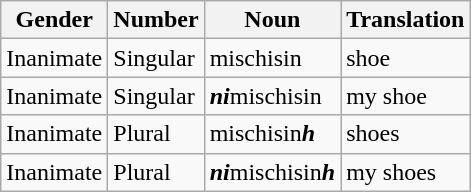<table class="wikitable">
<tr>
<th>Gender</th>
<th>Number</th>
<th>Noun</th>
<th>Translation</th>
</tr>
<tr>
<td>Inanimate</td>
<td>Singular</td>
<td>mischisin</td>
<td>shoe</td>
</tr>
<tr>
<td>Inanimate</td>
<td>Singular</td>
<td><strong><em>ni</em></strong>mischisin</td>
<td>my shoe</td>
</tr>
<tr>
<td>Inanimate</td>
<td>Plural</td>
<td>mischisin<strong><em>h</em></strong></td>
<td>shoes</td>
</tr>
<tr>
<td>Inanimate</td>
<td>Plural</td>
<td><strong><em>ni</em></strong>mischisin<strong><em>h</em></strong></td>
<td>my shoes</td>
</tr>
</table>
